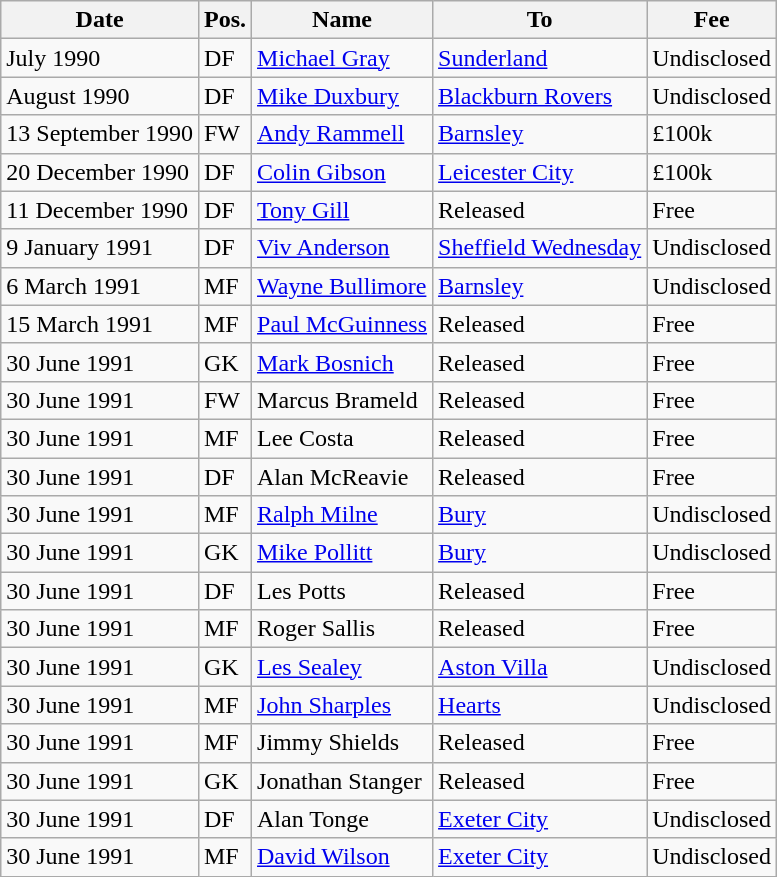<table class="wikitable">
<tr>
<th>Date</th>
<th>Pos.</th>
<th>Name</th>
<th>To</th>
<th>Fee</th>
</tr>
<tr>
<td>July 1990</td>
<td>DF</td>
<td> <a href='#'>Michael Gray</a></td>
<td> <a href='#'>Sunderland</a></td>
<td>Undisclosed</td>
</tr>
<tr>
<td>August 1990</td>
<td>DF</td>
<td> <a href='#'>Mike Duxbury</a></td>
<td> <a href='#'>Blackburn Rovers</a></td>
<td>Undisclosed</td>
</tr>
<tr>
<td>13 September 1990</td>
<td>FW</td>
<td> <a href='#'>Andy Rammell</a></td>
<td> <a href='#'>Barnsley</a></td>
<td>£100k</td>
</tr>
<tr>
<td>20 December 1990</td>
<td>DF</td>
<td> <a href='#'>Colin Gibson</a></td>
<td> <a href='#'>Leicester City</a></td>
<td>£100k</td>
</tr>
<tr>
<td>11 December 1990</td>
<td>DF</td>
<td> <a href='#'>Tony Gill</a></td>
<td>Released</td>
<td>Free</td>
</tr>
<tr>
<td>9 January 1991</td>
<td>DF</td>
<td> <a href='#'>Viv Anderson</a></td>
<td> <a href='#'>Sheffield Wednesday</a></td>
<td>Undisclosed</td>
</tr>
<tr>
<td>6 March 1991</td>
<td>MF</td>
<td> <a href='#'>Wayne Bullimore</a></td>
<td> <a href='#'>Barnsley</a></td>
<td>Undisclosed</td>
</tr>
<tr>
<td>15 March 1991</td>
<td>MF</td>
<td> <a href='#'>Paul McGuinness</a></td>
<td>Released</td>
<td>Free</td>
</tr>
<tr>
<td>30 June 1991</td>
<td>GK</td>
<td> <a href='#'>Mark Bosnich</a></td>
<td>Released</td>
<td>Free</td>
</tr>
<tr>
<td>30 June 1991</td>
<td>FW</td>
<td> Marcus Brameld</td>
<td>Released</td>
<td>Free</td>
</tr>
<tr>
<td>30 June 1991</td>
<td>MF</td>
<td> Lee Costa</td>
<td>Released</td>
<td>Free</td>
</tr>
<tr>
<td>30 June 1991</td>
<td>DF</td>
<td> Alan McReavie</td>
<td>Released</td>
<td>Free</td>
</tr>
<tr>
<td>30 June 1991</td>
<td>MF</td>
<td> <a href='#'>Ralph Milne</a></td>
<td> <a href='#'>Bury</a></td>
<td>Undisclosed</td>
</tr>
<tr>
<td>30 June 1991</td>
<td>GK</td>
<td> <a href='#'>Mike Pollitt</a></td>
<td> <a href='#'>Bury</a></td>
<td>Undisclosed</td>
</tr>
<tr>
<td>30 June 1991</td>
<td>DF</td>
<td> Les Potts</td>
<td>Released</td>
<td>Free</td>
</tr>
<tr>
<td>30 June 1991</td>
<td>MF</td>
<td> Roger Sallis</td>
<td>Released</td>
<td>Free</td>
</tr>
<tr>
<td>30 June 1991</td>
<td>GK</td>
<td> <a href='#'>Les Sealey</a></td>
<td> <a href='#'>Aston Villa</a></td>
<td>Undisclosed</td>
</tr>
<tr>
<td>30 June 1991</td>
<td>MF</td>
<td> <a href='#'>John Sharples</a></td>
<td> <a href='#'>Hearts</a></td>
<td>Undisclosed</td>
</tr>
<tr>
<td>30 June 1991</td>
<td>MF</td>
<td> Jimmy Shields</td>
<td>Released</td>
<td>Free</td>
</tr>
<tr>
<td>30 June 1991</td>
<td>GK</td>
<td> Jonathan Stanger</td>
<td>Released</td>
<td>Free</td>
</tr>
<tr>
<td>30 June 1991</td>
<td>DF</td>
<td> Alan Tonge</td>
<td> <a href='#'>Exeter City</a></td>
<td>Undisclosed</td>
</tr>
<tr>
<td>30 June 1991</td>
<td>MF</td>
<td> <a href='#'>David Wilson</a></td>
<td> <a href='#'>Exeter City</a></td>
<td>Undisclosed</td>
</tr>
</table>
